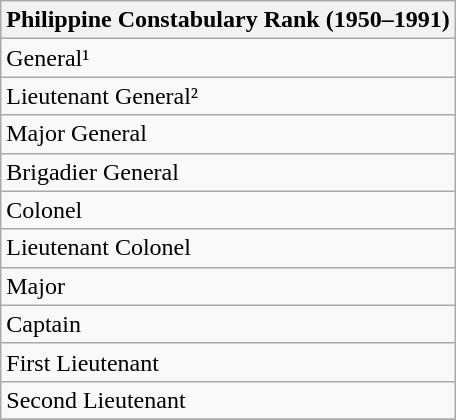<table class="wikitable" style="display: inline-table;">
<tr>
<th>Philippine Constabulary Rank (1950–1991)</th>
</tr>
<tr>
<td>General¹</td>
</tr>
<tr>
<td>Lieutenant General²</td>
</tr>
<tr>
<td>Major General</td>
</tr>
<tr>
<td>Brigadier General</td>
</tr>
<tr>
<td>Colonel</td>
</tr>
<tr>
<td>Lieutenant Colonel</td>
</tr>
<tr>
<td>Major</td>
</tr>
<tr>
<td>Captain</td>
</tr>
<tr>
<td>First Lieutenant</td>
</tr>
<tr>
<td>Second Lieutenant</td>
</tr>
<tr>
</tr>
</table>
